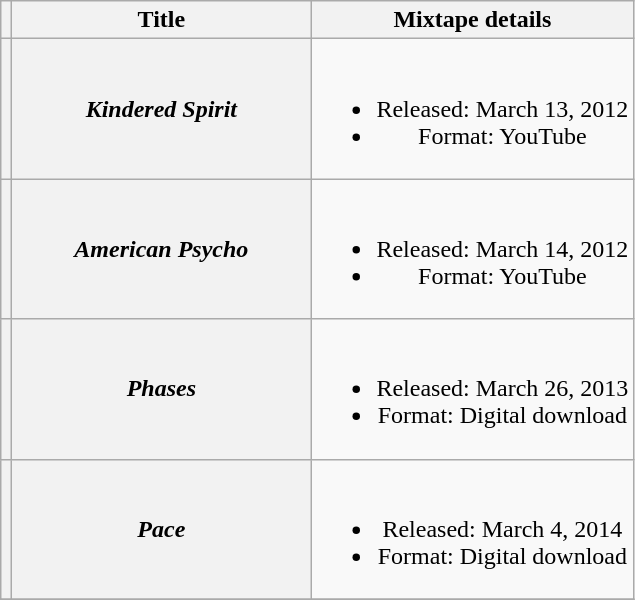<table class="wikitable plainrowheaders" style="text-align:center;">
<tr>
<th></th>
<th scope="col" style="width:12em;">Title</th>
<th scope="col">Mixtape details</th>
</tr>
<tr>
<th></th>
<th scope="row"><em>Kindered Spirit</em></th>
<td><br><ul><li>Released: March 13, 2012</li><li>Format: YouTube</li></ul></td>
</tr>
<tr>
<th></th>
<th scope="row"><em>American Psycho</em></th>
<td><br><ul><li>Released: March 14, 2012</li><li>Format: YouTube</li></ul></td>
</tr>
<tr>
<th></th>
<th scope="row"><em>Phases</em></th>
<td><br><ul><li>Released: March 26, 2013</li><li>Format: Digital download</li></ul></td>
</tr>
<tr>
<th></th>
<th scope="row"><em>Pace</em></th>
<td><br><ul><li>Released: March 4, 2014</li><li>Format: Digital download</li></ul></td>
</tr>
<tr>
</tr>
</table>
